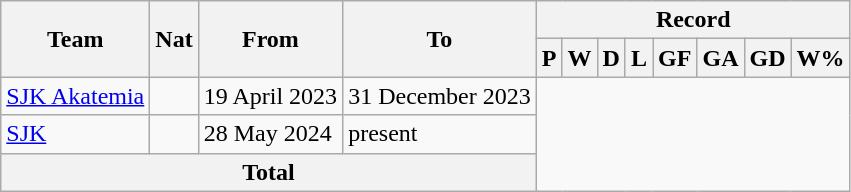<table class="wikitable" style="text-align:center">
<tr>
<th rowspan="2">Team</th>
<th rowspan="2">Nat</th>
<th rowspan="2">From</th>
<th rowspan="2">To</th>
<th colspan="8">Record</th>
</tr>
<tr>
<th>P</th>
<th>W</th>
<th>D</th>
<th>L</th>
<th>GF</th>
<th>GA</th>
<th>GD</th>
<th>W%</th>
</tr>
<tr>
<td align=left><a href='#'>SJK Akatemia</a></td>
<td></td>
<td align=left>19 April 2023</td>
<td align=left>31 December 2023<br></td>
</tr>
<tr>
<td align=left><a href='#'>SJK</a></td>
<td></td>
<td align=left>28 May 2024</td>
<td align=left>present<br></td>
</tr>
<tr>
<th colspan="4">Total<br></th>
</tr>
</table>
